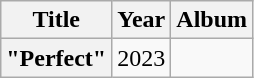<table class="wikitable plainrowheaders" style="text-align:center;">
<tr>
<th scope="col">Title</th>
<th scope="col">Year</th>
<th scope="col">Album</th>
</tr>
<tr>
<th scope="row">"Perfect"<br></th>
<td>2023</td>
<td></td>
</tr>
</table>
